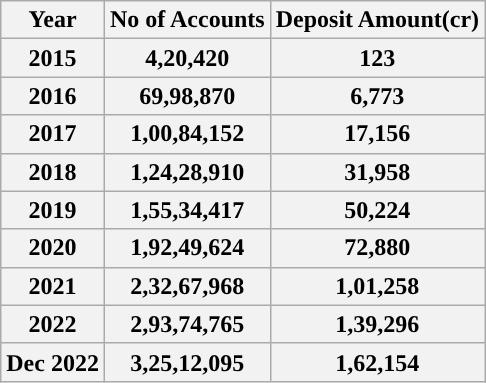<table class="wikitable">
<tr>
<th>Year</th>
<th>No of Accounts</th>
<th>Deposit Amount(cr)</th>
</tr>
<tr>
<th>2015</th>
<th>4,20,420</th>
<th>123</th>
</tr>
<tr>
<th>2016</th>
<th>69,98,870</th>
<th>6,773</th>
</tr>
<tr>
<th>2017</th>
<th>1,00,84,152</th>
<th>17,156</th>
</tr>
<tr>
<th>2018</th>
<th>1,24,28,910</th>
<th>31,958</th>
</tr>
<tr>
<th>2019</th>
<th>1,55,34,417</th>
<th>50,224</th>
</tr>
<tr>
<th>2020</th>
<th>1,92,49,624</th>
<th>72,880</th>
</tr>
<tr>
<th>2021</th>
<th>2,32,67,968</th>
<th>1,01,258</th>
</tr>
<tr>
<th>2022</th>
<th>2,93,74,765</th>
<th><strong>1,39,296</strong></th>
</tr>
<tr>
<th>Dec 2022</th>
<th>3,25,12,095</th>
<th>1,62,154</th>
</tr>
</table>
